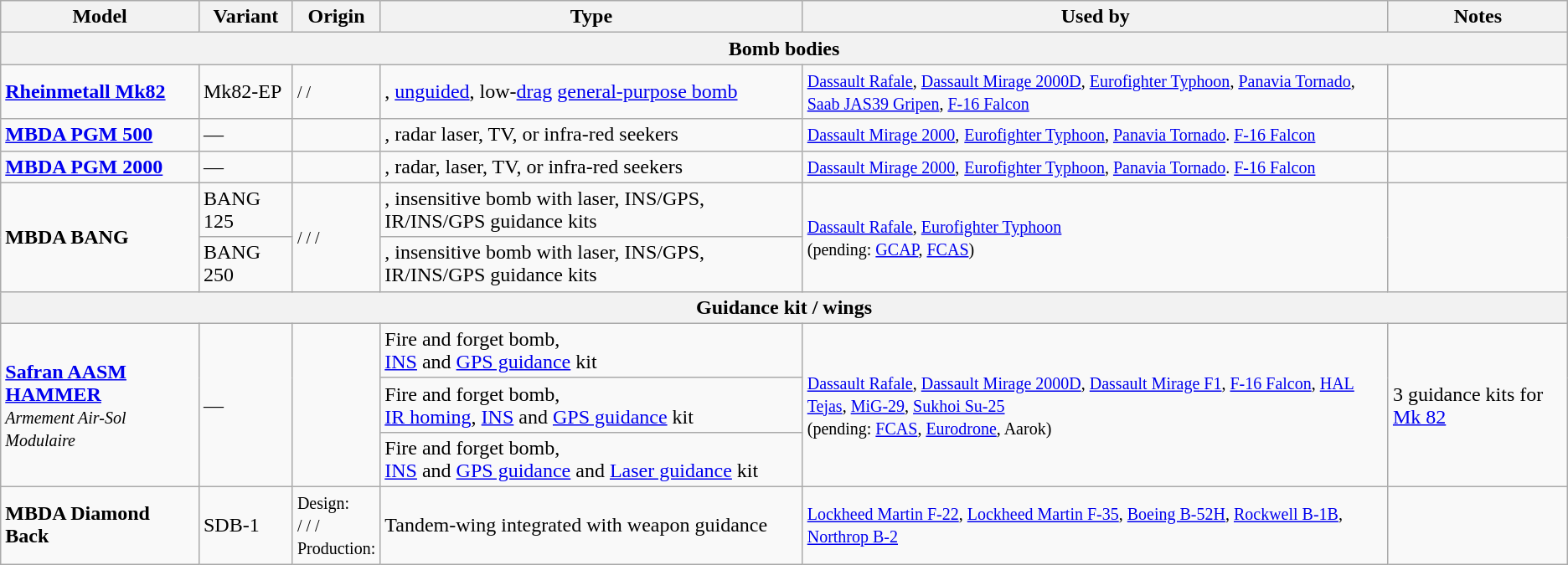<table class="wikitable sortable">
<tr>
<th>Model</th>
<th>Variant</th>
<th>Origin</th>
<th>Type</th>
<th>Used by</th>
<th>Notes</th>
</tr>
<tr>
<th colspan="6">Bomb bodies</th>
</tr>
<tr>
<td><a href='#'><strong>Rheinmetall Mk82</strong></a></td>
<td>Mk82-EP</td>
<td><small></small> <small>/  / </small></td>
<td>, <a href='#'>unguided</a>, low-<a href='#'>drag</a> <a href='#'>general-purpose bomb</a></td>
<td><small><a href='#'>Dassault Rafale</a>, <a href='#'>Dassault Mirage 2000D</a>, <a href='#'>Eurofighter Typhoon</a>, <a href='#'>Panavia Tornado</a>, <a href='#'>Saab JAS39 Gripen</a>, <a href='#'>F-16 Falcon</a></small></td>
<td></td>
</tr>
<tr>
<td><a href='#'><strong>MBDA PGM 500</strong></a></td>
<td>—</td>
<td><small></small></td>
<td>, radar laser, TV, or infra-red seekers</td>
<td><small><a href='#'>Dassault Mirage 2000</a>,</small> <small><a href='#'>Eurofighter Typhoon</a>, <a href='#'>Panavia Tornado</a>. <a href='#'>F-16 Falcon</a></small></td>
<td></td>
</tr>
<tr>
<td><a href='#'><strong>MBDA PGM 2000</strong></a></td>
<td>—</td>
<td><small></small></td>
<td>, radar, laser, TV, or infra-red seekers</td>
<td><small><a href='#'>Dassault Mirage 2000</a>,</small> <small><a href='#'>Eurofighter Typhoon</a>, <a href='#'>Panavia Tornado</a>. <a href='#'>F-16 Falcon</a></small></td>
<td></td>
</tr>
<tr>
<td rowspan="2"><strong>MBDA BANG</strong></td>
<td>BANG 125</td>
<td rowspan="2"><small> /  /  / </small></td>
<td>, insensitive bomb with laser, INS/GPS, IR/INS/GPS guidance kits</td>
<td rowspan="2"><small><a href='#'>Dassault Rafale</a>, <a href='#'>Eurofighter Typhoon</a><br></small><small>(pending: <a href='#'>GCAP</a>, <a href='#'>FCAS</a>)</small></td>
<td rowspan="2"></td>
</tr>
<tr>
<td>BANG 250</td>
<td>, insensitive bomb with laser, INS/GPS, IR/INS/GPS guidance kits</td>
</tr>
<tr>
<th colspan="6">Guidance kit / wings</th>
</tr>
<tr>
<td rowspan="3"><a href='#'><strong>Safran AASM HAMMER</strong></a><br><small><em>Armement Air-Sol Modulaire</em></small></td>
<td rowspan="3">—</td>
<td rowspan="3"><small></small></td>
<td>Fire and forget bomb,<br><a href='#'>INS</a> and <a href='#'>GPS guidance</a> kit</td>
<td rowspan="3"><small><a href='#'>Dassault Rafale</a>, <a href='#'>Dassault Mirage 2000D</a>, <a href='#'>Dassault Mirage F1</a>, <a href='#'>F-16 Falcon</a>, <a href='#'>HAL Tejas</a>, <a href='#'>MiG-29</a>, <a href='#'>Sukhoi Su-25</a><br></small><small>(pending: <a href='#'>FCAS</a>, <a href='#'>Eurodrone</a>, Aarok)</small></td>
<td rowspan="3">3 guidance kits for <a href='#'>Mk 82</a></td>
</tr>
<tr>
<td>Fire and forget bomb,<br><a href='#'>IR homing</a>, <a href='#'>INS</a> and <a href='#'>GPS guidance</a> kit</td>
</tr>
<tr>
<td>Fire and forget bomb,<br><a href='#'>INS</a> and <a href='#'>GPS guidance</a> and <a href='#'>Laser guidance</a> kit</td>
</tr>
<tr>
<td><strong>MBDA Diamond Back</strong></td>
<td>SDB-1</td>
<td><small>Design: <br> /  /  /  <br>Production: <br></small></td>
<td>Tandem-wing integrated with weapon guidance</td>
<td><small><a href='#'>Lockheed Martin F-22</a>, <a href='#'>Lockheed Martin F-35</a>, <a href='#'>Boeing B-52H</a>, <a href='#'>Rockwell B-1B</a>, <a href='#'>Northrop B-2</a></small></td>
<td></td>
</tr>
</table>
